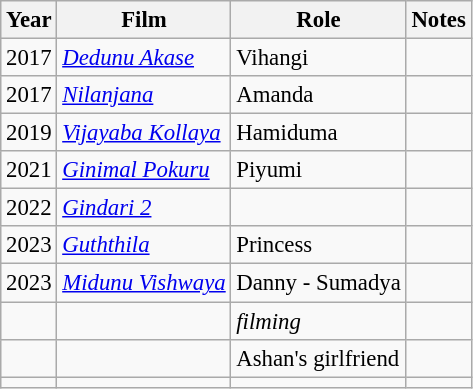<table class="wikitable" style="font-size:95%;">
<tr>
<th>Year</th>
<th>Film</th>
<th>Role</th>
<th>Notes</th>
</tr>
<tr>
<td>2017</td>
<td><em><a href='#'>Dedunu Akase</a></em></td>
<td>Vihangi</td>
<td></td>
</tr>
<tr>
<td>2017</td>
<td><em><a href='#'>Nilanjana</a></em></td>
<td>Amanda</td>
<td></td>
</tr>
<tr>
<td>2019</td>
<td><em><a href='#'>Vijayaba Kollaya</a></em></td>
<td>Hamiduma</td>
<td></td>
</tr>
<tr>
<td>2021</td>
<td><em><a href='#'>Ginimal Pokuru</a></em></td>
<td>Piyumi</td>
<td></td>
</tr>
<tr>
<td>2022</td>
<td><em><a href='#'>Gindari 2</a></em></td>
<td></td>
<td></td>
</tr>
<tr>
<td>2023</td>
<td><em><a href='#'>Guththila</a></em></td>
<td>Princess</td>
<td></td>
</tr>
<tr>
<td>2023</td>
<td><em><a href='#'>Midunu Vishwaya</a></em></td>
<td>Danny - Sumadya</td>
<td></td>
</tr>
<tr>
<td></td>
<td></td>
<td><em>filming</em></td>
<td></td>
</tr>
<tr>
<td></td>
<td></td>
<td>Ashan's girlfriend</td>
<td></td>
</tr>
<tr>
<td></td>
<td></td>
<td></td>
<td></td>
</tr>
</table>
